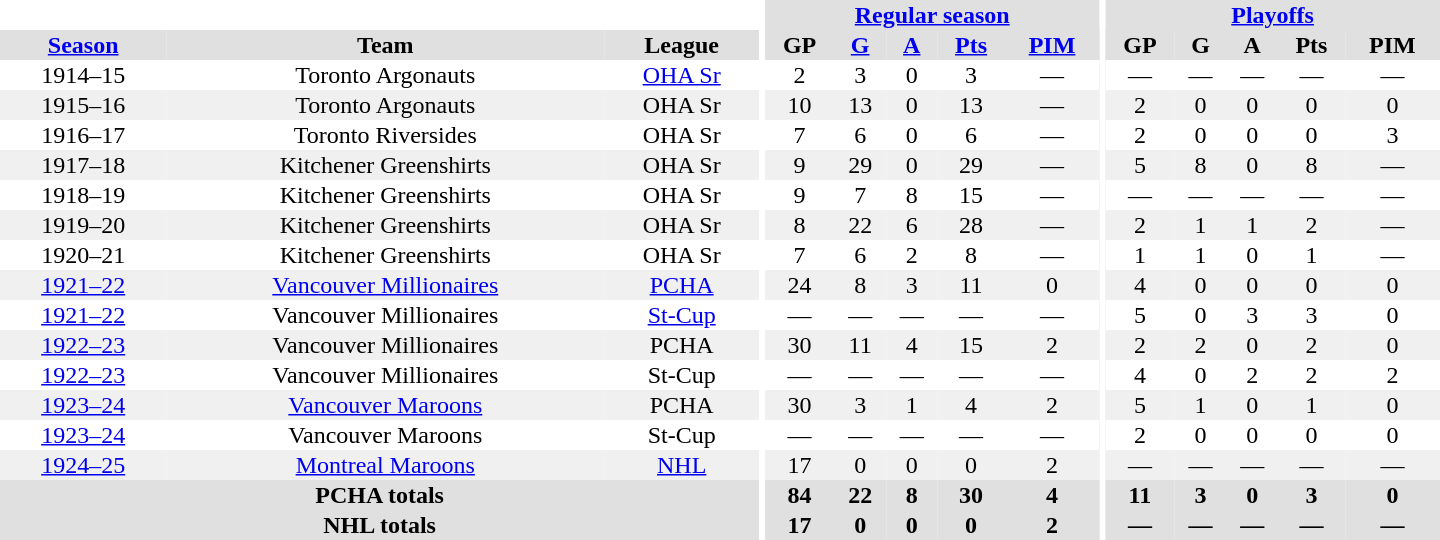<table border="0" cellpadding="1" cellspacing="0" style="text-align:center; width:60em">
<tr bgcolor="#e0e0e0">
<th colspan="3" bgcolor="#ffffff"></th>
<th rowspan="100" bgcolor="#ffffff"></th>
<th colspan="5"><a href='#'>Regular season</a></th>
<th rowspan="100" bgcolor="#ffffff"></th>
<th colspan="5"><a href='#'>Playoffs</a></th>
</tr>
<tr bgcolor="#e0e0e0">
<th><a href='#'>Season</a></th>
<th>Team</th>
<th>League</th>
<th>GP</th>
<th><a href='#'>G</a></th>
<th><a href='#'>A</a></th>
<th><a href='#'>Pts</a></th>
<th><a href='#'>PIM</a></th>
<th>GP</th>
<th>G</th>
<th>A</th>
<th>Pts</th>
<th>PIM</th>
</tr>
<tr>
<td>1914–15</td>
<td>Toronto Argonauts</td>
<td><a href='#'>OHA Sr</a></td>
<td>2</td>
<td>3</td>
<td>0</td>
<td>3</td>
<td>—</td>
<td>—</td>
<td>—</td>
<td>—</td>
<td>—</td>
<td>—</td>
</tr>
<tr bgcolor="#f0f0f0">
<td>1915–16</td>
<td>Toronto Argonauts</td>
<td>OHA Sr</td>
<td>10</td>
<td>13</td>
<td>0</td>
<td>13</td>
<td>—</td>
<td>2</td>
<td>0</td>
<td>0</td>
<td>0</td>
<td>0</td>
</tr>
<tr>
<td>1916–17</td>
<td>Toronto Riversides</td>
<td>OHA Sr</td>
<td>7</td>
<td>6</td>
<td>0</td>
<td>6</td>
<td>—</td>
<td>2</td>
<td>0</td>
<td>0</td>
<td>0</td>
<td>3</td>
</tr>
<tr bgcolor="#f0f0f0">
<td>1917–18</td>
<td>Kitchener Greenshirts</td>
<td>OHA Sr</td>
<td>9</td>
<td>29</td>
<td>0</td>
<td>29</td>
<td>—</td>
<td>5</td>
<td>8</td>
<td>0</td>
<td>8</td>
<td>—</td>
</tr>
<tr>
<td>1918–19</td>
<td>Kitchener Greenshirts</td>
<td>OHA Sr</td>
<td>9</td>
<td>7</td>
<td>8</td>
<td>15</td>
<td>—</td>
<td>—</td>
<td>—</td>
<td>—</td>
<td>—</td>
<td>—</td>
</tr>
<tr bgcolor="#f0f0f0">
<td>1919–20</td>
<td>Kitchener Greenshirts</td>
<td>OHA Sr</td>
<td>8</td>
<td>22</td>
<td>6</td>
<td>28</td>
<td>—</td>
<td>2</td>
<td>1</td>
<td>1</td>
<td>2</td>
<td>—</td>
</tr>
<tr>
<td>1920–21</td>
<td>Kitchener Greenshirts</td>
<td>OHA Sr</td>
<td>7</td>
<td>6</td>
<td>2</td>
<td>8</td>
<td>—</td>
<td>1</td>
<td>1</td>
<td>0</td>
<td>1</td>
<td>—</td>
</tr>
<tr bgcolor="#f0f0f0">
<td><a href='#'>1921–22</a></td>
<td><a href='#'>Vancouver Millionaires</a></td>
<td><a href='#'>PCHA</a></td>
<td>24</td>
<td>8</td>
<td>3</td>
<td>11</td>
<td>0</td>
<td>4</td>
<td>0</td>
<td>0</td>
<td>0</td>
<td>0</td>
</tr>
<tr>
<td><a href='#'>1921–22</a></td>
<td>Vancouver Millionaires</td>
<td><a href='#'>St-Cup</a></td>
<td>—</td>
<td>—</td>
<td>—</td>
<td>—</td>
<td>—</td>
<td>5</td>
<td>0</td>
<td>3</td>
<td>3</td>
<td>0</td>
</tr>
<tr bgcolor="#f0f0f0">
<td><a href='#'>1922–23</a></td>
<td>Vancouver Millionaires</td>
<td>PCHA</td>
<td>30</td>
<td>11</td>
<td>4</td>
<td>15</td>
<td>2</td>
<td>2</td>
<td>2</td>
<td>0</td>
<td>2</td>
<td>0</td>
</tr>
<tr>
<td><a href='#'>1922–23</a></td>
<td>Vancouver Millionaires</td>
<td>St-Cup</td>
<td>—</td>
<td>—</td>
<td>—</td>
<td>—</td>
<td>—</td>
<td>4</td>
<td>0</td>
<td>2</td>
<td>2</td>
<td>2</td>
</tr>
<tr bgcolor="#f0f0f0">
<td><a href='#'>1923–24</a></td>
<td><a href='#'>Vancouver Maroons</a></td>
<td>PCHA</td>
<td>30</td>
<td>3</td>
<td>1</td>
<td>4</td>
<td>2</td>
<td>5</td>
<td>1</td>
<td>0</td>
<td>1</td>
<td>0</td>
</tr>
<tr>
<td><a href='#'>1923–24</a></td>
<td>Vancouver Maroons</td>
<td>St-Cup</td>
<td>—</td>
<td>—</td>
<td>—</td>
<td>—</td>
<td>—</td>
<td>2</td>
<td>0</td>
<td>0</td>
<td>0</td>
<td>0</td>
</tr>
<tr bgcolor="#f0f0f0">
<td><a href='#'>1924–25</a></td>
<td><a href='#'>Montreal Maroons</a></td>
<td><a href='#'>NHL</a></td>
<td>17</td>
<td>0</td>
<td>0</td>
<td>0</td>
<td>2</td>
<td>—</td>
<td>—</td>
<td>—</td>
<td>—</td>
<td>—</td>
</tr>
<tr bgcolor="#e0e0e0">
<th colspan="3">PCHA totals</th>
<th>84</th>
<th>22</th>
<th>8</th>
<th>30</th>
<th>4</th>
<th>11</th>
<th>3</th>
<th>0</th>
<th>3</th>
<th>0</th>
</tr>
<tr bgcolor="#e0e0e0">
<th colspan="3">NHL totals</th>
<th>17</th>
<th>0</th>
<th>0</th>
<th>0</th>
<th>2</th>
<th>—</th>
<th>—</th>
<th>—</th>
<th>—</th>
<th>—</th>
</tr>
</table>
